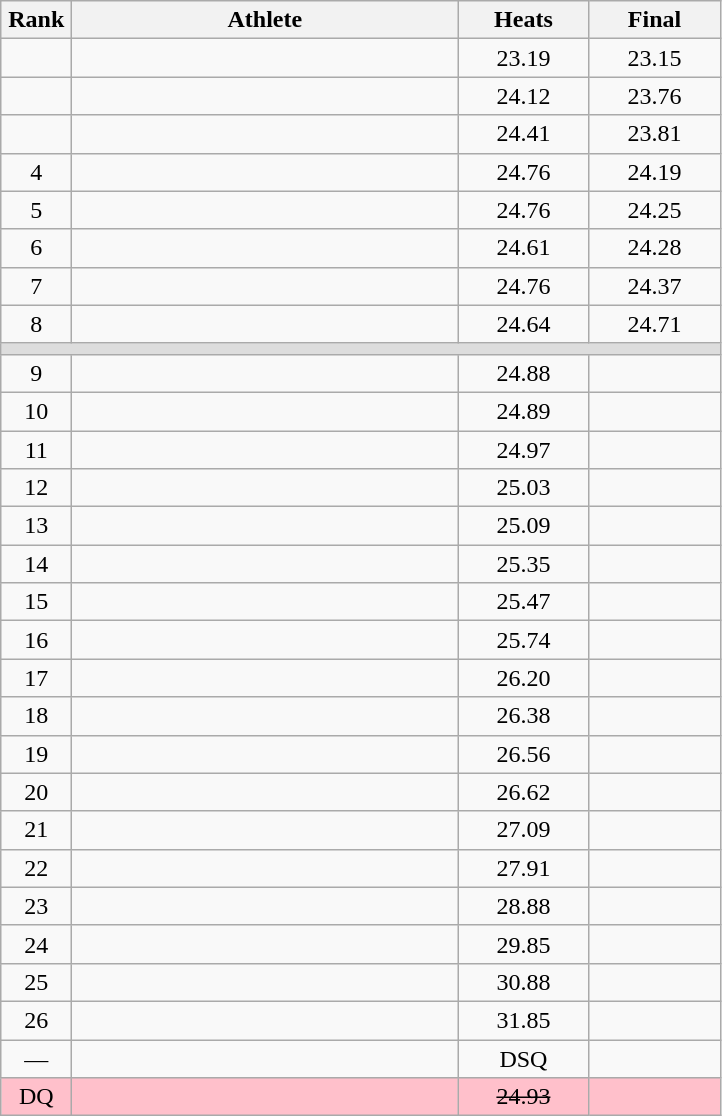<table class=wikitable style="text-align:center">
<tr>
<th width=40>Rank</th>
<th width=250>Athlete</th>
<th width=80>Heats</th>
<th width=80>Final</th>
</tr>
<tr>
<td></td>
<td align=left></td>
<td>23.19</td>
<td>23.15</td>
</tr>
<tr>
<td></td>
<td align=left></td>
<td>24.12</td>
<td>23.76</td>
</tr>
<tr>
<td></td>
<td align=left></td>
<td>24.41</td>
<td>23.81</td>
</tr>
<tr>
<td>4</td>
<td align=left></td>
<td>24.76</td>
<td>24.19</td>
</tr>
<tr>
<td>5</td>
<td align=left></td>
<td>24.76</td>
<td>24.25</td>
</tr>
<tr>
<td>6</td>
<td align=left></td>
<td>24.61</td>
<td>24.28</td>
</tr>
<tr>
<td>7</td>
<td align=left></td>
<td>24.76</td>
<td>24.37</td>
</tr>
<tr>
<td>8</td>
<td align=left></td>
<td>24.64</td>
<td>24.71</td>
</tr>
<tr bgcolor=#DDDDDD>
<td colspan=4></td>
</tr>
<tr>
<td>9</td>
<td align=left></td>
<td>24.88</td>
<td></td>
</tr>
<tr>
<td>10</td>
<td align=left></td>
<td>24.89</td>
<td></td>
</tr>
<tr>
<td>11</td>
<td align=left></td>
<td>24.97</td>
<td></td>
</tr>
<tr>
<td>12</td>
<td align=left></td>
<td>25.03</td>
<td></td>
</tr>
<tr>
<td>13</td>
<td align=left></td>
<td>25.09</td>
<td></td>
</tr>
<tr>
<td>14</td>
<td align=left></td>
<td>25.35</td>
<td></td>
</tr>
<tr>
<td>15</td>
<td align=left></td>
<td>25.47</td>
<td></td>
</tr>
<tr>
<td>16</td>
<td align=left></td>
<td>25.74</td>
<td></td>
</tr>
<tr>
<td>17</td>
<td align=left></td>
<td>26.20</td>
<td></td>
</tr>
<tr>
<td>18</td>
<td align=left></td>
<td>26.38</td>
<td></td>
</tr>
<tr>
<td>19</td>
<td align=left></td>
<td>26.56</td>
<td></td>
</tr>
<tr>
<td>20</td>
<td align=left></td>
<td>26.62</td>
<td></td>
</tr>
<tr>
<td>21</td>
<td align=left></td>
<td>27.09</td>
<td></td>
</tr>
<tr>
<td>22</td>
<td align=left></td>
<td>27.91</td>
<td></td>
</tr>
<tr>
<td>23</td>
<td align=left></td>
<td>28.88</td>
<td></td>
</tr>
<tr>
<td>24</td>
<td align=left></td>
<td>29.85</td>
<td></td>
</tr>
<tr>
<td>25</td>
<td align=left></td>
<td>30.88</td>
<td></td>
</tr>
<tr>
<td>26</td>
<td align=left></td>
<td>31.85</td>
<td></td>
</tr>
<tr>
<td>—</td>
<td align=left></td>
<td>DSQ</td>
<td></td>
</tr>
<tr bgcolor=pink>
<td>DQ</td>
<td align=left></td>
<td><s>24.93</s></td>
<td></td>
</tr>
</table>
